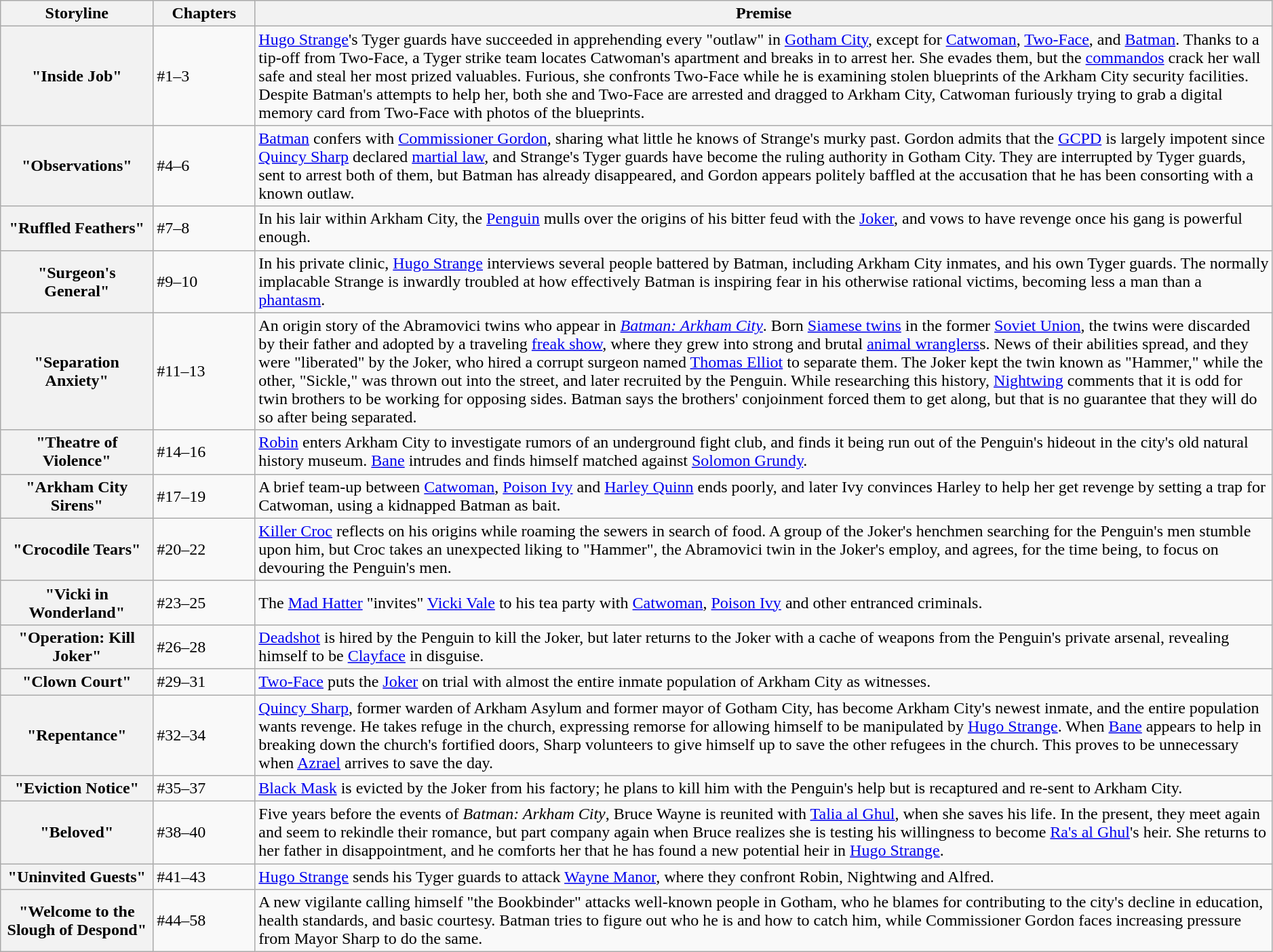<table class="wikitable plainrowheaders" style="width: 99%;">
<tr>
<th style="width:12%">Storyline</th>
<th style="width:8%">Chapters</th>
<th>Premise</th>
</tr>
<tr>
<th>"Inside Job"</th>
<td>#1–3</td>
<td><a href='#'>Hugo Strange</a>'s Tyger guards have succeeded in apprehending every "outlaw" in <a href='#'>Gotham City</a>, except for <a href='#'>Catwoman</a>, <a href='#'>Two-Face</a>, and <a href='#'>Batman</a>. Thanks to a tip-off from Two-Face, a Tyger strike team locates Catwoman's apartment and breaks in to arrest her.  She evades them, but the <a href='#'>commandos</a> crack her wall safe and steal her most prized valuables. Furious, she confronts Two-Face while he is examining stolen blueprints of the Arkham City security facilities. Despite Batman's attempts to help her, both she and Two-Face are arrested and dragged to Arkham City, Catwoman furiously trying to grab a digital memory card from Two-Face with photos of the blueprints.</td>
</tr>
<tr>
<th>"Observations"</th>
<td>#4–6</td>
<td><a href='#'>Batman</a> confers with <a href='#'>Commissioner Gordon</a>, sharing what little he knows of Strange's murky past. Gordon admits that the <a href='#'>GCPD</a> is largely impotent since <a href='#'>Quincy Sharp</a> declared <a href='#'>martial law</a>, and Strange's Tyger guards have become the ruling authority in Gotham City. They are interrupted by Tyger guards, sent to arrest both of them, but Batman has already disappeared, and Gordon appears politely baffled at the accusation that he has been consorting with a known outlaw.</td>
</tr>
<tr>
<th>"Ruffled Feathers"</th>
<td>#7–8</td>
<td>In his lair within Arkham City, the <a href='#'>Penguin</a> mulls over the origins of his bitter feud with the <a href='#'>Joker</a>, and vows to have revenge once his gang is powerful enough.</td>
</tr>
<tr>
<th>"Surgeon's General"</th>
<td>#9–10</td>
<td>In his private clinic, <a href='#'>Hugo Strange</a> interviews several people battered by Batman, including Arkham City inmates, and his own Tyger guards.  The normally implacable Strange is inwardly troubled at how effectively Batman is inspiring fear in his otherwise rational victims, becoming less a man than a <a href='#'>phantasm</a>.</td>
</tr>
<tr>
<th>"Separation Anxiety"</th>
<td>#11–13</td>
<td>An origin story of the Abramovici twins who appear in <em><a href='#'>Batman: Arkham City</a></em>. Born <a href='#'>Siamese twins</a> in the former <a href='#'>Soviet Union</a>, the twins were discarded by their father and adopted by a traveling <a href='#'>freak show</a>, where they grew into strong and brutal <a href='#'>animal wranglers</a>s. News of their abilities spread, and they were "liberated" by the Joker, who hired a corrupt surgeon named <a href='#'>Thomas Elliot</a> to separate them. The Joker kept the twin known as "Hammer," while the other, "Sickle," was thrown out into the street, and later recruited by the Penguin. While researching this history, <a href='#'>Nightwing</a> comments that it is odd for twin brothers to be working for opposing sides. Batman says the brothers' conjoinment forced them to get along, but that is no guarantee that they will do so after being separated.</td>
</tr>
<tr>
<th>"Theatre of Violence"</th>
<td>#14–16</td>
<td><a href='#'>Robin</a> enters Arkham City to investigate rumors of an underground fight club, and finds it being run out of the Penguin's hideout in the city's old natural history museum.  <a href='#'>Bane</a> intrudes and finds himself matched against <a href='#'>Solomon Grundy</a>.</td>
</tr>
<tr>
<th>"Arkham City Sirens"</th>
<td>#17–19</td>
<td>A brief team-up between <a href='#'>Catwoman</a>, <a href='#'>Poison Ivy</a> and <a href='#'>Harley Quinn</a> ends poorly, and later Ivy convinces Harley to help her get revenge by setting a trap for Catwoman, using a kidnapped Batman as bait.</td>
</tr>
<tr>
<th>"Crocodile Tears"</th>
<td>#20–22</td>
<td><a href='#'>Killer Croc</a> reflects on his origins while roaming the sewers in search of food.  A group of the Joker's henchmen searching for the Penguin's men stumble upon him, but Croc takes an unexpected liking to "Hammer", the Abramovici twin in the Joker's employ, and agrees, for the time being, to focus on devouring the Penguin's men.</td>
</tr>
<tr>
<th>"Vicki in Wonderland"</th>
<td>#23–25</td>
<td>The <a href='#'>Mad Hatter</a> "invites" <a href='#'>Vicki Vale</a> to his tea party with <a href='#'>Catwoman</a>, <a href='#'>Poison Ivy</a> and other entranced criminals.</td>
</tr>
<tr>
<th>"Operation: Kill Joker"</th>
<td>#26–28</td>
<td><a href='#'>Deadshot</a> is hired by the Penguin to kill the Joker, but later returns to the Joker with a cache of weapons from the Penguin's private arsenal, revealing himself to be <a href='#'>Clayface</a> in disguise.</td>
</tr>
<tr>
<th>"Clown Court"</th>
<td>#29–31</td>
<td><a href='#'>Two-Face</a> puts the <a href='#'>Joker</a> on trial with almost the entire inmate population of Arkham City as witnesses.</td>
</tr>
<tr>
<th>"Repentance"</th>
<td>#32–34</td>
<td><a href='#'>Quincy Sharp</a>, former warden of Arkham Asylum and former mayor of Gotham City, has become Arkham City's newest inmate, and the entire population wants revenge.  He takes refuge in the church, expressing remorse for allowing himself to be manipulated by <a href='#'>Hugo Strange</a>.  When <a href='#'>Bane</a> appears to help in breaking down the church's fortified doors, Sharp volunteers to give himself up to save the other refugees in the church.  This proves to be unnecessary when <a href='#'>Azrael</a> arrives to save the day.</td>
</tr>
<tr>
<th>"Eviction Notice"</th>
<td>#35–37</td>
<td><a href='#'>Black Mask</a> is evicted by the Joker from his factory; he plans to kill him with the Penguin's help but is recaptured and re-sent to Arkham City.</td>
</tr>
<tr>
<th>"Beloved"</th>
<td>#38–40</td>
<td>Five years before the events of <em>Batman: Arkham City</em>, Bruce Wayne is reunited with <a href='#'>Talia al Ghul</a>, when she saves his life.  In the present, they meet again and seem to rekindle their romance, but part company again when Bruce realizes she is testing his willingness to become <a href='#'>Ra's al Ghul</a>'s heir.  She returns to her father in disappointment, and he comforts her that he has found a new potential heir in <a href='#'>Hugo Strange</a>.</td>
</tr>
<tr>
<th>"Uninvited Guests"</th>
<td>#41–43</td>
<td><a href='#'>Hugo Strange</a> sends his Tyger guards to attack <a href='#'>Wayne Manor</a>, where they confront Robin, Nightwing and Alfred.</td>
</tr>
<tr>
<th>"Welcome to the Slough of Despond"</th>
<td>#44–58</td>
<td>A new vigilante calling himself "the Bookbinder" attacks well-known people in Gotham, who he blames for contributing to the city's decline in education, health standards, and basic courtesy.  Batman tries to figure out who he is and how to catch him, while Commissioner Gordon faces increasing pressure from Mayor Sharp to do the same.</td>
</tr>
</table>
